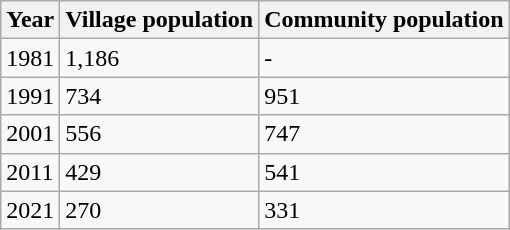<table class=wikitable>
<tr>
<th>Year</th>
<th>Village population</th>
<th>Community population</th>
</tr>
<tr>
<td>1981</td>
<td>1,186</td>
<td>-</td>
</tr>
<tr>
<td>1991</td>
<td>734</td>
<td>951</td>
</tr>
<tr>
<td>2001</td>
<td>556</td>
<td>747</td>
</tr>
<tr>
<td>2011</td>
<td>429</td>
<td>541</td>
</tr>
<tr>
<td>2021</td>
<td>270</td>
<td>331</td>
</tr>
</table>
